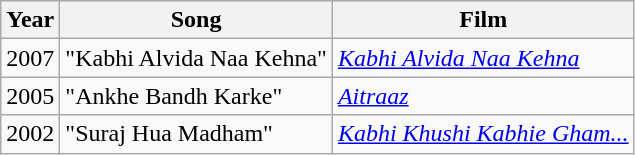<table class="wikitable sortable">
<tr>
<th>Year</th>
<th>Song</th>
<th>Film</th>
</tr>
<tr>
<td>2007</td>
<td>"Kabhi Alvida Naa Kehna"</td>
<td><em><a href='#'>Kabhi Alvida Naa Kehna</a></em></td>
</tr>
<tr>
<td>2005</td>
<td>"Ankhe Bandh Karke"</td>
<td><em><a href='#'>Aitraaz</a></em></td>
</tr>
<tr>
<td>2002</td>
<td>"Suraj Hua Madham"</td>
<td><em><a href='#'>Kabhi Khushi Kabhie Gham...</a></em></td>
</tr>
</table>
